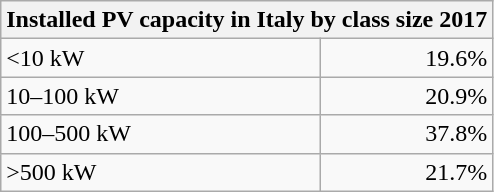<table class="wikitable">
<tr>
<th colspan="2">Installed PV capacity in Italy by class size 2017</th>
</tr>
<tr>
<td><10 kW</td>
<td align="right">19.6%</td>
</tr>
<tr>
<td>10–100 kW</td>
<td align="right">20.9%</td>
</tr>
<tr>
<td>100–500 kW</td>
<td align="right">37.8%</td>
</tr>
<tr>
<td>>500 kW</td>
<td align="right">21.7%</td>
</tr>
</table>
